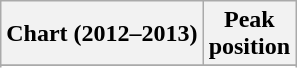<table class="wikitable sortable plainrowheaders">
<tr>
<th>Chart (2012–2013)</th>
<th>Peak<br>position</th>
</tr>
<tr>
</tr>
<tr>
</tr>
</table>
